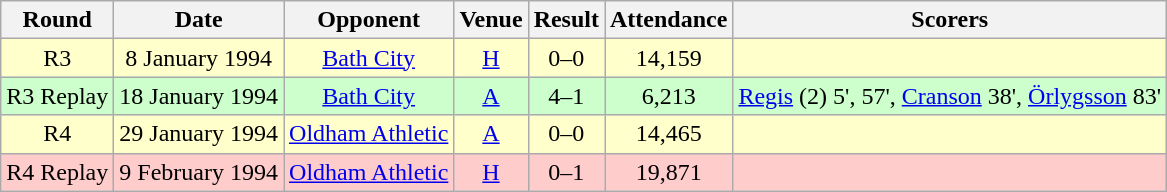<table class="wikitable" style="font-size:100%; text-align:center">
<tr>
<th>Round</th>
<th>Date</th>
<th>Opponent</th>
<th>Venue</th>
<th>Result</th>
<th>Attendance</th>
<th>Scorers</th>
</tr>
<tr style="background-color: #FFFFCC;">
<td>R3</td>
<td>8 January 1994</td>
<td><a href='#'>Bath City</a></td>
<td><a href='#'>H</a></td>
<td>0–0</td>
<td>14,159</td>
<td></td>
</tr>
<tr style="background-color: #CCFFCC;">
<td>R3 Replay</td>
<td>18 January 1994</td>
<td><a href='#'>Bath City</a></td>
<td><a href='#'>A</a></td>
<td>4–1</td>
<td>6,213</td>
<td><a href='#'>Regis</a> (2) 5', 57', <a href='#'>Cranson</a> 38', <a href='#'>Örlygsson</a> 83'</td>
</tr>
<tr style="background-color: #FFFFCC;">
<td>R4</td>
<td>29 January 1994</td>
<td><a href='#'>Oldham Athletic</a></td>
<td><a href='#'>A</a></td>
<td>0–0</td>
<td>14,465</td>
<td></td>
</tr>
<tr style="background-color: #FFCCCC;">
<td>R4 Replay</td>
<td>9 February 1994</td>
<td><a href='#'>Oldham Athletic</a></td>
<td><a href='#'>H</a></td>
<td>0–1</td>
<td>19,871</td>
<td></td>
</tr>
</table>
